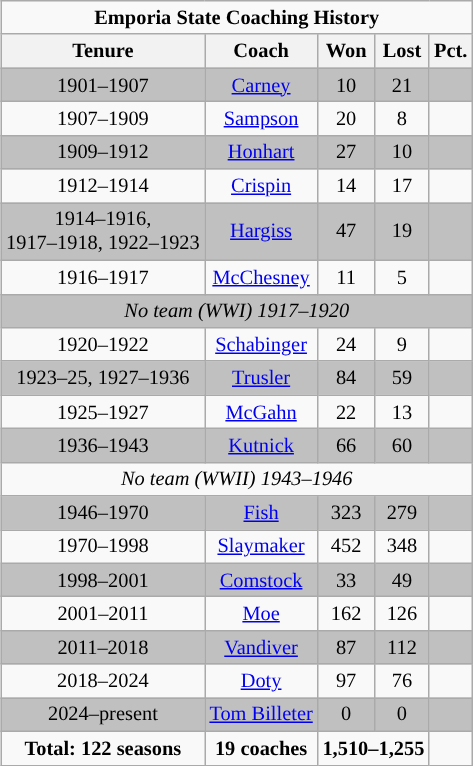<table class="wikitable" style="float:right; font-size:85%; clear:right; margin:0 0 1em 1em;">
<tr>
<td colspan="5" style="text-align:center; font-size:100%; "><strong>Emporia State Coaching History</strong></td>
</tr>
<tr>
<th>Tenure</th>
<th>Coach</th>
<th>Won</th>
<th>Lost</th>
<th>Pct.</th>
</tr>
<tr style="text-align:center; background:silver;">
<td>1901–1907</td>
<td><a href='#'>Carney</a></td>
<td>10</td>
<td>21</td>
<td></td>
</tr>
<tr style="text-align:center;">
<td>1907–1909</td>
<td><a href='#'>Sampson</a></td>
<td>20</td>
<td>8</td>
<td></td>
</tr>
<tr style="text-align:center; background:silver;">
<td>1909–1912</td>
<td><a href='#'>Honhart</a></td>
<td>27</td>
<td>10</td>
<td></td>
</tr>
<tr style="text-align:center;">
<td>1912–1914</td>
<td><a href='#'>Crispin</a></td>
<td>14</td>
<td>17</td>
<td></td>
</tr>
<tr style="text-align:center; background:silver;">
<td>1914–1916,<br>1917–1918, 1922–1923</td>
<td><a href='#'>Hargiss</a></td>
<td>47</td>
<td>19</td>
<td></td>
</tr>
<tr style="text-align:center;">
<td>1916–1917</td>
<td><a href='#'>McChesney</a></td>
<td>11</td>
<td>5</td>
<td></td>
</tr>
<tr style="text-align:center; background:silver;">
<td colspan="5"><em>No team (WWI) 1917–1920</em></td>
</tr>
<tr style="text-align:center;">
<td>1920–1922</td>
<td><a href='#'>Schabinger</a></td>
<td>24</td>
<td>9</td>
<td></td>
</tr>
<tr style="text-align:center; background:silver;">
<td>1923–25, 1927–1936</td>
<td><a href='#'>Trusler</a></td>
<td>84</td>
<td>59</td>
<td></td>
</tr>
<tr style="text-align:center;">
<td>1925–1927</td>
<td><a href='#'>McGahn</a></td>
<td>22</td>
<td>13</td>
<td></td>
</tr>
<tr style="text-align:center; background:silver;">
<td>1936–1943</td>
<td><a href='#'>Kutnick</a></td>
<td>66</td>
<td>60</td>
<td></td>
</tr>
<tr style="text-align:center;">
<td colspan="5"><em>No team (WWII) 1943–1946</em></td>
</tr>
<tr style="text-align:center; background:silver;">
<td>1946–1970</td>
<td><a href='#'>Fish</a></td>
<td>323</td>
<td>279</td>
<td></td>
</tr>
<tr style="text-align:center;">
<td>1970–1998</td>
<td><a href='#'>Slaymaker</a></td>
<td>452</td>
<td>348</td>
<td></td>
</tr>
<tr style="text-align:center; background:silver;">
<td>1998–2001</td>
<td><a href='#'>Comstock</a></td>
<td>33</td>
<td>49</td>
<td></td>
</tr>
<tr style="text-align:center;">
<td>2001–2011</td>
<td><a href='#'>Moe</a></td>
<td>162</td>
<td>126</td>
<td></td>
</tr>
<tr style="text-align:center; background:silver;">
<td>2011–2018</td>
<td><a href='#'>Vandiver</a></td>
<td>87</td>
<td>112</td>
<td></td>
</tr>
<tr style="text-align:center;">
<td>2018–2024</td>
<td><a href='#'>Doty</a></td>
<td>97</td>
<td>76</td>
<td></td>
</tr>
<tr style="text-align:center; background:silver;">
<td>2024–present</td>
<td><a href='#'>Tom Billeter</a></td>
<td>0</td>
<td>0</td>
<td></td>
</tr>
<tr style="text-align:center;">
<td><strong>Total: 122 seasons</strong></td>
<td><strong>19 coaches</strong></td>
<td colspan="2"><strong>1,510–1,255</strong></td>
<td><strong></strong></td>
</tr>
</table>
